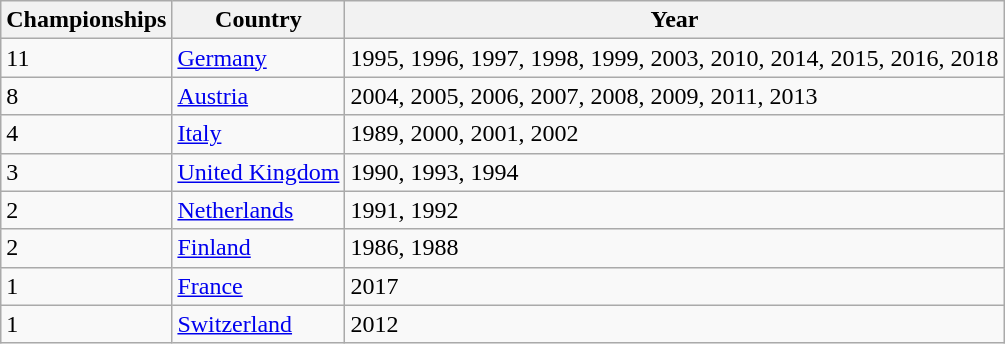<table class="wikitable">
<tr>
<th>Championships</th>
<th>Country</th>
<th>Year</th>
</tr>
<tr>
<td>11</td>
<td> <a href='#'>Germany</a></td>
<td>1995, 1996, 1997, 1998, 1999, 2003, 2010, 2014, 2015, 2016, 2018</td>
</tr>
<tr>
<td>8</td>
<td> <a href='#'>Austria</a></td>
<td>2004, 2005, 2006, 2007, 2008, 2009, 2011, 2013</td>
</tr>
<tr>
<td>4</td>
<td> <a href='#'>Italy</a></td>
<td>1989, 2000, 2001, 2002</td>
</tr>
<tr>
<td>3</td>
<td> <a href='#'>United Kingdom</a></td>
<td>1990, 1993, 1994</td>
</tr>
<tr>
<td>2</td>
<td> <a href='#'>Netherlands</a></td>
<td>1991, 1992</td>
</tr>
<tr>
<td>2</td>
<td> <a href='#'>Finland</a></td>
<td>1986, 1988</td>
</tr>
<tr>
<td>1</td>
<td> <a href='#'>France</a></td>
<td>2017</td>
</tr>
<tr>
<td>1</td>
<td> <a href='#'>Switzerland</a></td>
<td>2012</td>
</tr>
</table>
